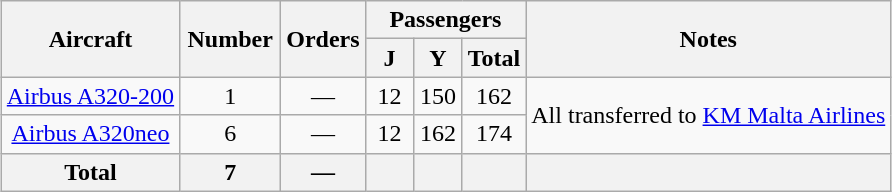<table class="wikitable" style="border-collapse:collapse;margin:auto;text-align:center">
<tr>
<th rowspan="2">Aircraft</th>
<th rowspan="2" style="width:60px;">Number</th>
<th rowspan="2" style="width:40px;">Orders</th>
<th colspan="3" class="unsortable">Passengers</th>
<th rowspan="2">Notes</th>
</tr>
<tr>
<th style="width:25px;">J</th>
<th style="width:25px;">Y</th>
<th style="width:25px;">Total</th>
</tr>
<tr>
<td><a href='#'>Airbus A320-200</a></td>
<td>1</td>
<td>—</td>
<td>12</td>
<td>150</td>
<td>162</td>
<td rowspan="2">All transferred to <a href='#'>KM Malta Airlines</a></td>
</tr>
<tr>
<td><a href='#'>Airbus A320neo</a></td>
<td>6</td>
<td>—</td>
<td>12</td>
<td>162</td>
<td>174</td>
</tr>
<tr>
<th>Total</th>
<th>7</th>
<th>—</th>
<th></th>
<th></th>
<th></th>
<th></th>
</tr>
</table>
